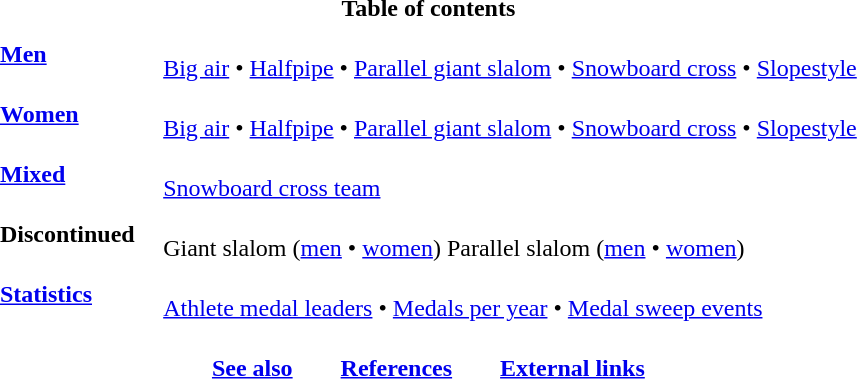<table class="toc">
<tr>
<th colspan="2">Table of contents</th>
</tr>
<tr>
<td style="padding-left:1em;"><strong><a href='#'>Men</a></strong></td>
<td style="padding-left:1em; padding-right:1em;"><br><a href='#'>Big air</a> •
<a href='#'>Halfpipe</a> •
<a href='#'>Parallel giant slalom</a> •
<a href='#'>Snowboard cross</a> •
<a href='#'>Slopestyle</a></td>
</tr>
<tr>
<td style="padding-left:1em;"><strong><a href='#'>Women</a></strong></td>
<td style="padding-left:1em; padding-right:1em;"><br><a href='#'>Big air</a> •
<a href='#'>Halfpipe</a> •
<a href='#'>Parallel giant slalom</a> •
<a href='#'>Snowboard cross</a> •
<a href='#'>Slopestyle</a></td>
</tr>
<tr>
<td style="padding-left:1em;"><strong><a href='#'>Mixed</a></strong></td>
<td style="padding-left:1em; padding-right:1em;"><br><a href='#'>Snowboard cross team</a></td>
</tr>
<tr>
<td style="padding-left:1em;"><strong>Discontinued</strong></td>
<td style="padding-left:1em; padding-right:1em;"><br>Giant slalom (<a href='#'>men</a> • <a href='#'>women</a>)
Parallel slalom (<a href='#'>men</a> • <a href='#'>women</a>)</td>
</tr>
<tr>
<td style="padding-left:1em;"><strong><a href='#'>Statistics</a></strong></td>
<td style="padding-left:1em; padding-right:1em;"><br><a href='#'>Athlete medal leaders</a> •
<a href='#'>Medals per year</a> •
<a href='#'>Medal sweep events</a></td>
</tr>
<tr>
<td colspan="2" style="text-align:center"><br><strong><a href='#'>See also</a></strong>       
<strong><a href='#'>References</a></strong>       
<strong><a href='#'>External links</a></strong></td>
</tr>
</table>
